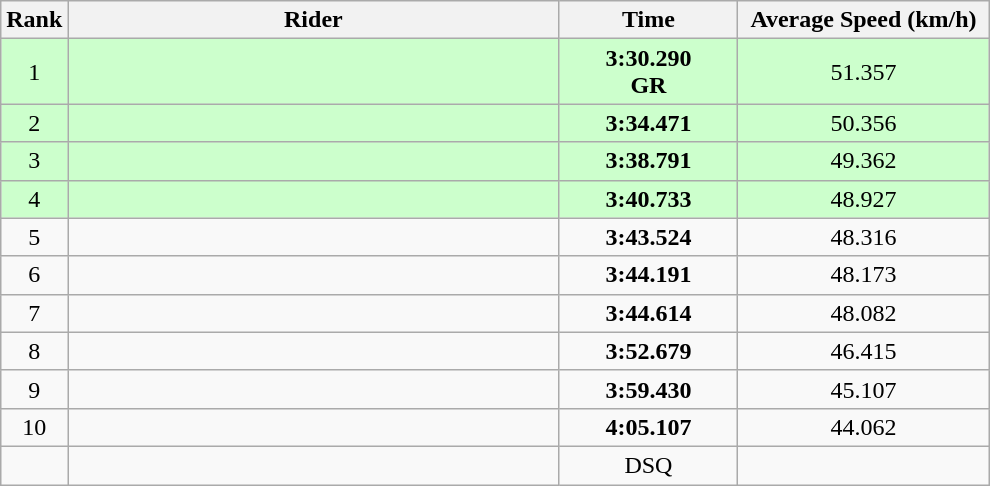<table class="wikitable" style="text-align:center;">
<tr>
<th>Rank</th>
<th style="width:20em;">Rider</th>
<th style="width:7em;">Time</th>
<th style="width:10em;">Average Speed (km/h)</th>
</tr>
<tr bgcolor=ccffcc>
<td>1</td>
<td align=left></td>
<td><strong>3:30.290<br>GR</strong></td>
<td>51.357</td>
</tr>
<tr bgcolor=ccffcc>
<td>2</td>
<td align=left></td>
<td><strong>3:34.471</strong></td>
<td>50.356</td>
</tr>
<tr bgcolor=ccffcc>
<td>3</td>
<td align=left></td>
<td><strong>3:38.791</strong></td>
<td>49.362</td>
</tr>
<tr bgcolor=ccffcc>
<td>4</td>
<td align=left></td>
<td><strong>3:40.733</strong></td>
<td>48.927</td>
</tr>
<tr>
<td>5</td>
<td align=left></td>
<td><strong>3:43.524</strong></td>
<td>48.316</td>
</tr>
<tr>
<td>6</td>
<td align=left></td>
<td><strong>3:44.191</strong></td>
<td>48.173</td>
</tr>
<tr>
<td>7</td>
<td align=left></td>
<td><strong>3:44.614</strong></td>
<td>48.082</td>
</tr>
<tr>
<td>8</td>
<td align=left></td>
<td><strong>3:52.679</strong></td>
<td>46.415</td>
</tr>
<tr>
<td>9</td>
<td align=left></td>
<td><strong>3:59.430</strong></td>
<td>45.107</td>
</tr>
<tr>
<td>10</td>
<td align=left></td>
<td><strong>4:05.107</strong></td>
<td>44.062</td>
</tr>
<tr>
<td></td>
<td align=left></td>
<td>DSQ</td>
<td></td>
</tr>
</table>
